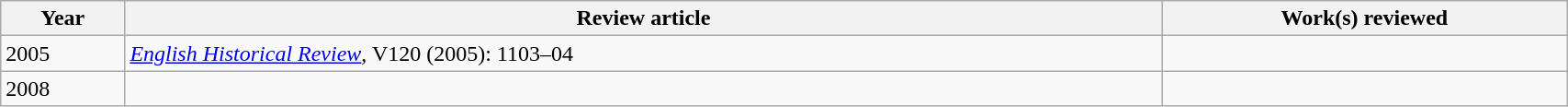<table class='wikitable sortable' width='90%'>
<tr>
<th>Year</th>
<th class='unsortable'>Review article</th>
<th class='unsortable'>Work(s) reviewed</th>
</tr>
<tr>
<td>2005</td>
<td><em><a href='#'>English Historical Review</a></em>, V120 (2005): 1103–04</td>
<td></td>
</tr>
<tr>
<td>2008</td>
<td></td>
<td></td>
</tr>
</table>
